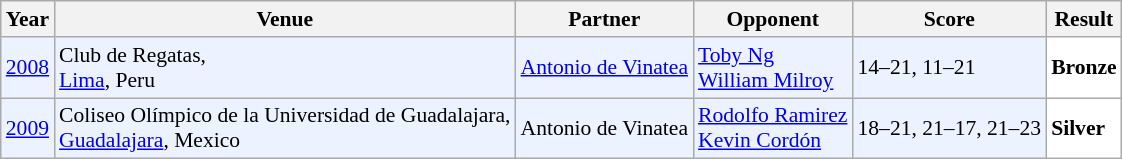<table class="sortable wikitable" style="font-size: 90%;">
<tr>
<th>Year</th>
<th>Venue</th>
<th>Partner</th>
<th>Opponent</th>
<th>Score</th>
<th>Result</th>
</tr>
<tr style="background:#ECF2FF">
<td align="center"><a href='#'>2008</a></td>
<td align="left">Club de Regatas,<br><a href='#'>Lima</a>, Peru</td>
<td align="left"> <a href='#'>Antonio de Vinatea</a></td>
<td align="left"> <a href='#'>Toby Ng</a><br> <a href='#'>William Milroy</a></td>
<td align="left">14–21, 11–21</td>
<td style="text-align:left; background:white"> <strong>Bronze</strong></td>
</tr>
<tr style="background:#ECF2FF">
<td align="center"><a href='#'>2009</a></td>
<td align="left">Coliseo Olímpico de la Universidad de Guadalajara,<br><a href='#'>Guadalajara</a>, Mexico</td>
<td align="left"> Antonio de Vinatea</td>
<td align="left"> <a href='#'>Rodolfo Ramirez</a><br> <a href='#'>Kevin Cordón</a></td>
<td align="left">18–21, 21–17, 21–23</td>
<td style="text-align:left; background:white"> <strong>Silver</strong></td>
</tr>
</table>
